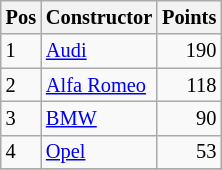<table class="wikitable"   style="font-size:   85%;">
<tr>
<th>Pos</th>
<th>Constructor</th>
<th>Points</th>
</tr>
<tr>
<td>1</td>
<td> <a href='#'>Audi</a></td>
<td align="right">190</td>
</tr>
<tr>
<td>2</td>
<td> <a href='#'>Alfa Romeo</a></td>
<td align="right">118</td>
</tr>
<tr>
<td>3</td>
<td> <a href='#'>BMW</a></td>
<td align="right">90</td>
</tr>
<tr>
<td>4</td>
<td> <a href='#'>Opel</a></td>
<td align="right">53</td>
</tr>
<tr>
</tr>
</table>
